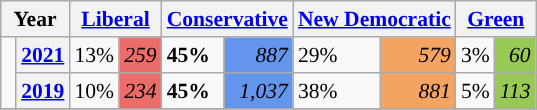<table class="wikitable" style="float:right; width:400; font-size:90%; margin-left:1em;">
<tr>
<th colspan="2" scope="col">Year</th>
<th colspan="2" scope="col"><a href='#'>Liberal</a></th>
<th colspan="2" scope="col"><a href='#'>Conservative</a></th>
<th colspan="2" scope="col"><a href='#'>New Democratic</a></th>
<th colspan="2" scope="col"><a href='#'>Green</a></th>
</tr>
<tr>
<td rowspan="2" style="width: 0.25em; background-color: "></td>
<th><a href='#'>2021</a></th>
<td>13%</td>
<td style="text-align:right; background:#EA6D6A;"><em>259</em></td>
<td><strong>45%</strong></td>
<td style="text-align:right; background:#6495ED;"><em>887</em></td>
<td>29%</td>
<td style="text-align:right; background:#F4A460;"><em>579</em></td>
<td>3%</td>
<td style="text-align:right; background:#99C955;"><em>60</em></td>
</tr>
<tr>
<th><a href='#'>2019</a></th>
<td>10%</td>
<td style="text-align:right; background:#EA6D6A;"><em>234</em></td>
<td><strong>45%</strong></td>
<td style="text-align:right; background:#6495ED;"><em>1,037</em></td>
<td>38%</td>
<td style="text-align:right; background:#F4A460;"><em>881</em></td>
<td>5%</td>
<td style="text-align:right; background:#99C955;"><em>113</em></td>
</tr>
<tr>
</tr>
</table>
